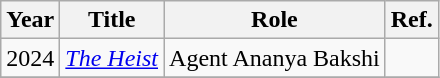<table class="wikitable sortable plainrowheaders">
<tr>
<th scope="col">Year</th>
<th scope="col">Title</th>
<th scope="col">Role</th>
<th scope="col">Ref.</th>
</tr>
<tr>
<td>2024</td>
<td><em><a href='#'>The Heist</a></em></td>
<td>Agent Ananya Bakshi</td>
<td></td>
</tr>
<tr>
</tr>
</table>
